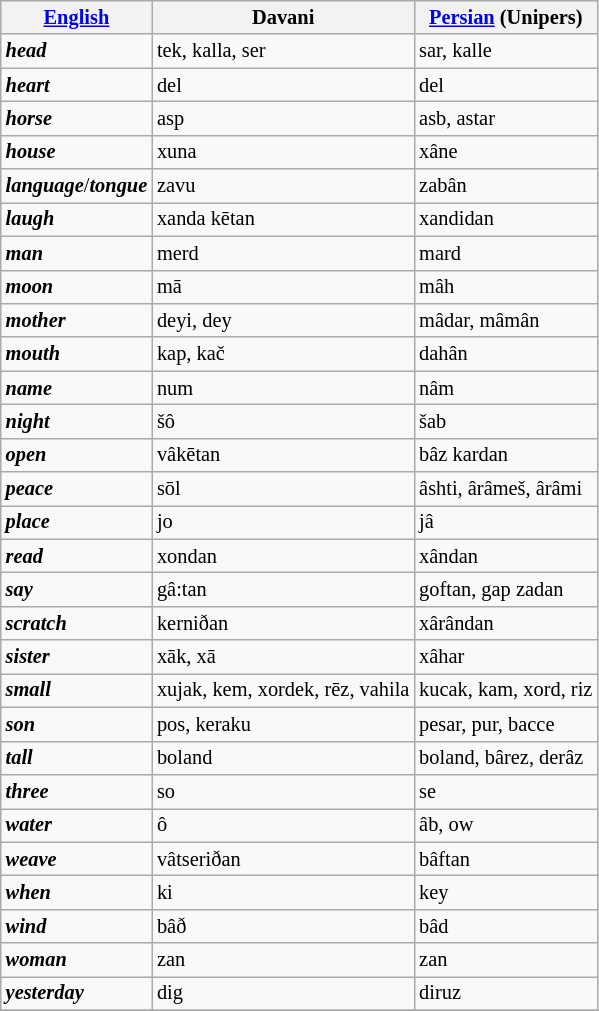<table class="wikitable" style="font-size: 85%">
<tr>
<th><a href='#'>English</a></th>
<th>Davani</th>
<th><a href='#'>Persian</a> (Unipers)</th>
</tr>
<tr>
<td><strong><em>head</em></strong></td>
<td>tek, kalla, ser</td>
<td>sar, kalle</td>
</tr>
<tr>
<td><strong><em>heart</em></strong></td>
<td>del</td>
<td>del</td>
</tr>
<tr>
<td><strong><em>horse</em></strong></td>
<td>asp</td>
<td>asb, astar</td>
</tr>
<tr>
<td><strong><em>house</em></strong></td>
<td>xuna</td>
<td>xâne</td>
</tr>
<tr>
<td><strong><em>language</em></strong>/<strong><em>tongue</em></strong></td>
<td>zavu</td>
<td>zabân</td>
</tr>
<tr>
<td><strong><em>laugh</em></strong></td>
<td>xanda kētan</td>
<td>xandidan</td>
</tr>
<tr>
<td><strong><em>man</em></strong></td>
<td>merd</td>
<td>mard</td>
</tr>
<tr>
<td><strong><em>moon</em></strong></td>
<td>mā</td>
<td>mâh</td>
</tr>
<tr>
<td><strong><em>mother</em></strong></td>
<td>deyi, dey</td>
<td>mâdar, mâmân</td>
</tr>
<tr>
<td><strong><em>mouth</em></strong></td>
<td>kap, kač</td>
<td>dahân</td>
</tr>
<tr>
<td><strong><em>name</em></strong></td>
<td>num</td>
<td>nâm</td>
</tr>
<tr>
<td><strong><em>night</em></strong></td>
<td>šô</td>
<td>šab</td>
</tr>
<tr>
<td><strong><em>open</em></strong></td>
<td>vâkētan</td>
<td>bâz kardan</td>
</tr>
<tr>
<td><strong><em>peace</em></strong></td>
<td>sōl</td>
<td>âshti, ârâmeš, ârâmi</td>
</tr>
<tr>
<td><strong><em>place</em></strong></td>
<td>jo</td>
<td>jâ</td>
</tr>
<tr>
<td><strong><em>read</em></strong></td>
<td>xondan</td>
<td>xândan</td>
</tr>
<tr>
<td><strong><em>say</em></strong></td>
<td>gâ:tan</td>
<td>goftan, gap zadan</td>
</tr>
<tr>
<td><strong><em>scratch</em></strong></td>
<td>kerniðan</td>
<td>xârândan</td>
</tr>
<tr>
<td><strong><em>sister</em></strong></td>
<td>xāk, xā</td>
<td>xâhar</td>
</tr>
<tr>
<td><strong><em>small</em></strong></td>
<td>xujak, kem, xordek, rēz, vahila</td>
<td>kucak, kam, xord, riz</td>
</tr>
<tr>
<td><strong><em>son</em></strong></td>
<td>pos, keraku</td>
<td>pesar, pur, bacce</td>
</tr>
<tr>
<td><strong><em>tall</em></strong></td>
<td>boland</td>
<td>boland, bârez, derâz</td>
</tr>
<tr>
<td><strong><em>three</em></strong></td>
<td>so</td>
<td>se</td>
</tr>
<tr>
<td><strong><em>water</em></strong></td>
<td>ô</td>
<td>âb, ow</td>
</tr>
<tr>
<td><strong><em>weave</em></strong></td>
<td>vâtseriðan</td>
<td>bâftan</td>
</tr>
<tr>
<td><strong><em>when</em></strong></td>
<td>ki</td>
<td>key</td>
</tr>
<tr>
<td><strong><em>wind</em></strong></td>
<td>bâð</td>
<td>bâd</td>
</tr>
<tr>
<td><strong><em>woman</em></strong></td>
<td>zan</td>
<td>zan</td>
</tr>
<tr>
<td><strong><em>yesterday</em></strong></td>
<td>dig</td>
<td>diruz</td>
</tr>
<tr>
</tr>
</table>
